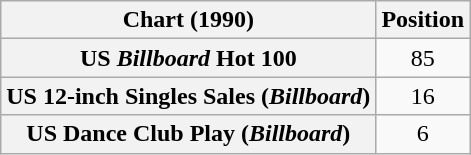<table class="wikitable sortable plainrowheaders" style="text-align:center">
<tr>
<th>Chart (1990)</th>
<th>Position</th>
</tr>
<tr>
<th scope="row">US <em>Billboard</em> Hot 100</th>
<td>85</td>
</tr>
<tr>
<th scope="row">US 12-inch Singles Sales (<em>Billboard</em>)</th>
<td>16</td>
</tr>
<tr>
<th scope="row">US Dance Club Play (<em>Billboard</em>)</th>
<td>6</td>
</tr>
</table>
